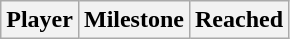<table class="wikitable sortable">
<tr align=center>
<th>Player</th>
<th>Milestone</th>
<th data-sort-type="date">Reached</th>
</tr>
</table>
